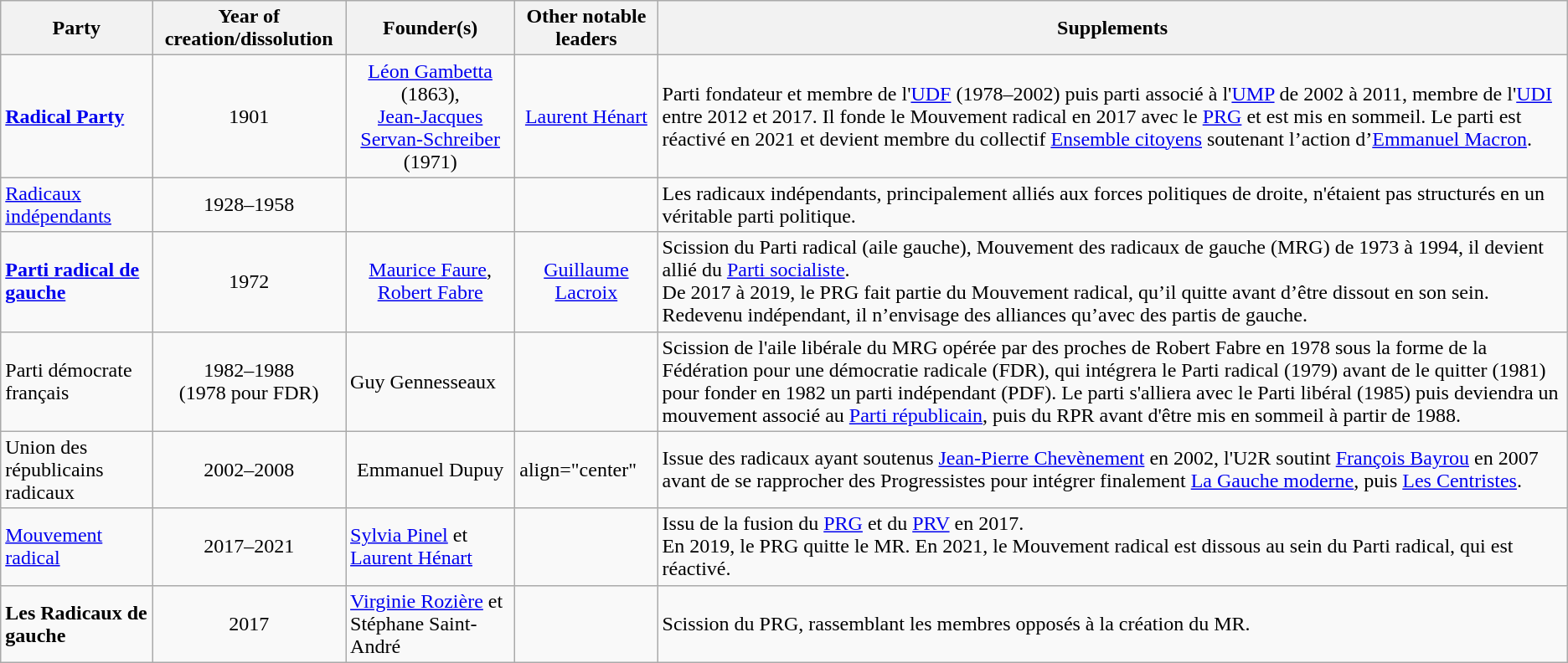<table class="wikitable sortable" align="center">
<tr>
<th>Party</th>
<th>Year of creation/dissolution</th>
<th>Founder(s)</th>
<th>Other notable leaders</th>
<th>Supplements</th>
</tr>
<tr>
<td><a href='#'><strong>Radical Party</strong></a></td>
<td align="center">1901</td>
<td align="center"><a href='#'>Léon Gambetta</a> (1863),<br><a href='#'>Jean-Jacques Servan-Schreiber</a> (1971)</td>
<td align="center"><a href='#'>Laurent Hénart</a></td>
<td>Parti fondateur et membre de l'<a href='#'>UDF</a> (1978–2002) puis parti associé à l'<a href='#'>UMP</a> de 2002 à 2011, membre de l'<a href='#'>UDI</a> entre 2012 et 2017. Il fonde le Mouvement radical en 2017 avec le <a href='#'>PRG</a> et est mis en sommeil. Le parti est réactivé en 2021 et devient membre du collectif <a href='#'>Ensemble citoyens</a> soutenant l’action d’<a href='#'>Emmanuel Macron</a>.</td>
</tr>
<tr>
<td><a href='#'>Radicaux indépendants</a></td>
<td align="center">1928–1958</td>
<td></td>
<td></td>
<td>Les radicaux indépendants, principalement alliés aux forces politiques de droite, n'étaient pas structurés en un véritable parti politique.</td>
</tr>
<tr>
<td><strong><a href='#'>Parti radical de gauche</a></strong></td>
<td align="center">1972</td>
<td align="center"><a href='#'>Maurice Faure</a>, <a href='#'>Robert Fabre</a></td>
<td align="center"><a href='#'>Guillaume Lacroix</a></td>
<td>Scission du Parti radical (aile gauche), Mouvement des radicaux de gauche (MRG) de 1973 à 1994, il devient allié du <a href='#'>Parti socialiste</a>.<br>De 2017 à 2019, le PRG fait partie du Mouvement radical, qu’il quitte avant d’être dissout en son sein. Redevenu indépendant, il n’envisage des alliances qu’avec des partis de gauche.</td>
</tr>
<tr>
<td>Parti démocrate français</td>
<td align="center">1982–1988<br>(1978 pour FDR)</td>
<td>Guy Gennesseaux</td>
<td></td>
<td>Scission de l'aile libérale du MRG opérée par des proches de Robert Fabre en 1978 sous la forme de la Fédération pour une démocratie radicale (FDR), qui intégrera le Parti radical (1979) avant de le quitter (1981) pour fonder en 1982 un parti indépendant (PDF). Le parti s'alliera avec le Parti libéral (1985) puis deviendra un mouvement associé au <a href='#'>Parti républicain</a>, puis du RPR avant d'être mis en sommeil à partir de 1988.</td>
</tr>
<tr>
<td>Union des républicains radicaux</td>
<td align="center">2002–2008</td>
<td align="center">Emmanuel Dupuy</td>
<td>align="center"</td>
<td>Issue des radicaux ayant soutenus <a href='#'>Jean-Pierre Chevènement</a> en 2002, l'U2R soutint <a href='#'>François Bayrou</a> en 2007 avant de se rapprocher des Progressistes pour intégrer finalement <a href='#'>La Gauche moderne</a>, puis <a href='#'>Les Centristes</a>.</td>
</tr>
<tr>
<td><a href='#'>Mouvement radical</a></td>
<td align="center">2017–2021</td>
<td><a href='#'>Sylvia Pinel</a> et <a href='#'>Laurent Hénart</a></td>
<td></td>
<td>Issu de la fusion du <a href='#'>PRG</a> et du <a href='#'>PRV</a> en 2017.<br>En 2019, le PRG quitte le MR. En 2021, le Mouvement radical est dissous au sein du Parti radical, qui est réactivé.</td>
</tr>
<tr>
<td><strong>Les Radicaux de gauche</strong></td>
<td align="center">2017</td>
<td><a href='#'>Virginie Rozière</a> et Stéphane Saint-André</td>
<td></td>
<td>Scission du PRG, rassemblant les membres opposés à la création du MR.</td>
</tr>
</table>
